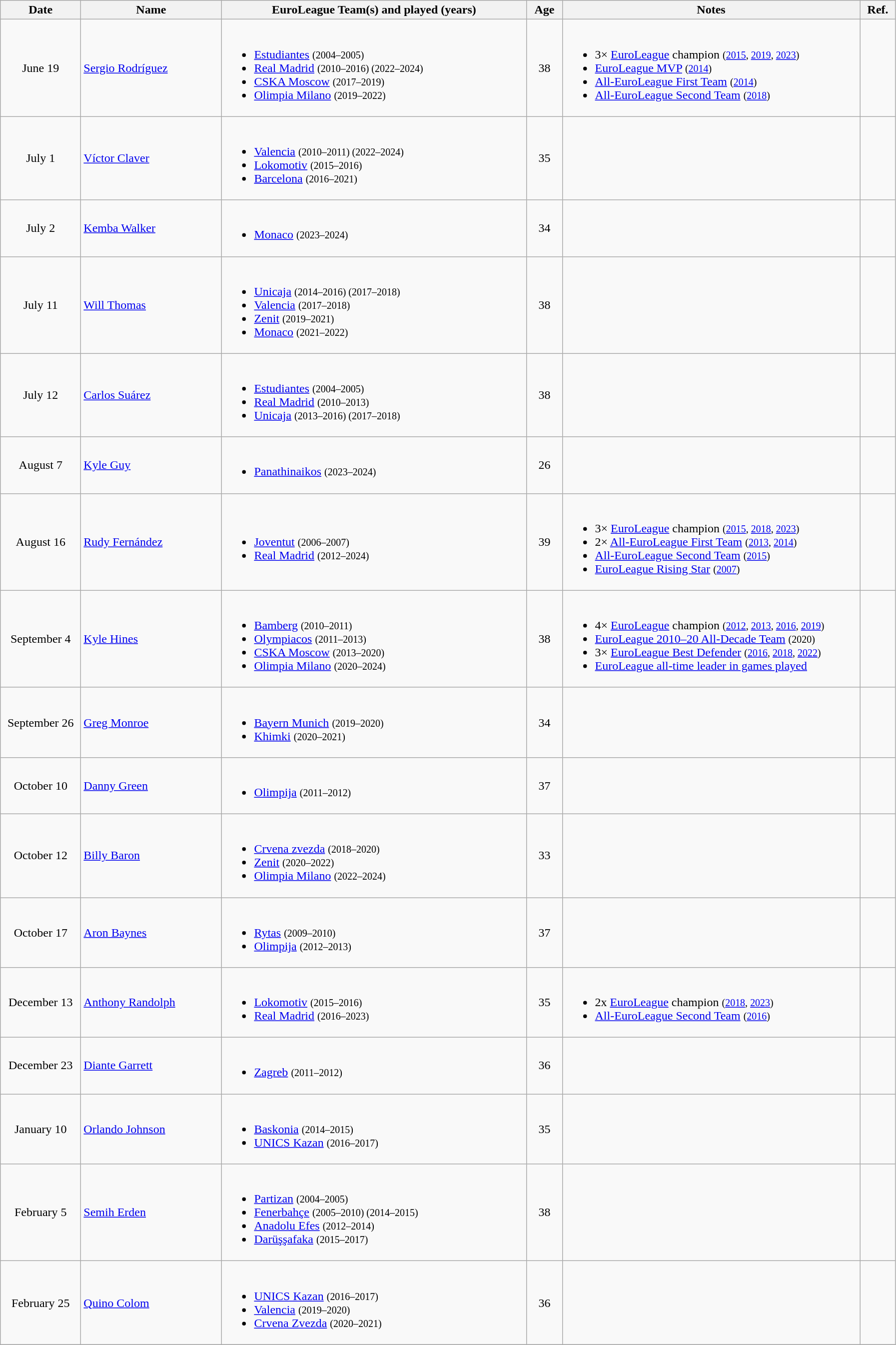<table class="wikitable">
<tr>
<th style="width:100px">Date</th>
<th style="width:180px">Name</th>
<th style="width:400px">EuroLeague Team(s) and played (years)</th>
<th style="width:40px">Age</th>
<th style="width:390px">Notes</th>
<th style="width:40px">Ref.</th>
</tr>
<tr>
<td align=center>June 19</td>
<td> <a href='#'>Sergio Rodríguez</a></td>
<td><br><ul><li> <a href='#'>Estudiantes</a> <small>(2004–2005)</small></li><li> <a href='#'>Real Madrid</a> <small>(2010–2016) (2022–2024)</small></li><li> <a href='#'>CSKA Moscow</a> <small>(2017–2019)</small></li><li> <a href='#'>Olimpia Milano</a> <small>(2019–2022)</small></li></ul></td>
<td align=center>38</td>
<td><br><ul><li>3× <a href='#'>EuroLeague</a> champion <small>(<a href='#'>2015</a>, <a href='#'>2019</a>, <a href='#'>2023</a>)</small></li><li><a href='#'>EuroLeague MVP</a> <small>(<a href='#'>2014</a>)</small></li><li><a href='#'>All-EuroLeague First Team</a> <small>(<a href='#'>2014</a>)</small></li><li><a href='#'>All-EuroLeague Second Team</a> <small>(<a href='#'>2018</a>)</small></li></ul></td>
<td align=center></td>
</tr>
<tr>
<td align=center>July 1</td>
<td> <a href='#'>Víctor Claver</a></td>
<td><br><ul><li> <a href='#'>Valencia</a> <small>(2010–2011) (2022–2024)</small></li><li> <a href='#'>Lokomotiv</a> <small>(2015–2016)</small></li><li> <a href='#'>Barcelona</a> <small>(2016–2021)</small></li></ul></td>
<td align=center>35</td>
<td></td>
<td align=center></td>
</tr>
<tr>
<td align=center>July 2</td>
<td> <a href='#'>Kemba Walker</a></td>
<td><br><ul><li> <a href='#'>Monaco</a> <small>(2023–2024)</small></li></ul></td>
<td align=center>34</td>
<td></td>
<td align=center></td>
</tr>
<tr>
<td align=center>July 11</td>
<td> <a href='#'>Will Thomas</a></td>
<td><br><ul><li> <a href='#'>Unicaja</a> <small>(2014–2016) (2017–2018)</small></li><li> <a href='#'>Valencia</a> <small>(2017–2018)</small></li><li> <a href='#'>Zenit</a> <small>(2019–2021)</small></li><li> <a href='#'>Monaco</a> <small>(2021–2022)</small></li></ul></td>
<td align=center>38</td>
<td></td>
<td align=center></td>
</tr>
<tr>
<td align=center>July 12</td>
<td> <a href='#'>Carlos Suárez</a></td>
<td><br><ul><li> <a href='#'>Estudiantes</a> <small>(2004–2005)</small></li><li> <a href='#'>Real Madrid</a> <small>(2010–2013)</small></li><li> <a href='#'>Unicaja</a> <small>(2013–2016) (2017–2018)</small></li></ul></td>
<td align=center>38</td>
<td></td>
<td align=center></td>
</tr>
<tr>
<td align=center>August 7</td>
<td> <a href='#'>Kyle Guy</a></td>
<td><br><ul><li> <a href='#'>Panathinaikos</a> <small>(2023–2024)</small></li></ul></td>
<td align=center>26</td>
<td></td>
<td align=center></td>
</tr>
<tr>
<td align=center>August 16</td>
<td> <a href='#'>Rudy Fernández</a></td>
<td><br><ul><li> <a href='#'>Joventut</a> <small>(2006–2007)</small></li><li> <a href='#'>Real Madrid</a> <small>(2012–2024)</small></li></ul></td>
<td align=center>39</td>
<td><br><ul><li>3× <a href='#'>EuroLeague</a> champion <small>(<a href='#'>2015</a>, <a href='#'>2018</a>, <a href='#'>2023</a>)</small></li><li>2× <a href='#'>All-EuroLeague First Team</a> <small>(<a href='#'>2013</a>, <a href='#'>2014</a>)</small></li><li><a href='#'>All-EuroLeague Second Team</a> <small>(<a href='#'>2015</a>)</small></li><li><a href='#'>EuroLeague Rising Star</a> <small>(<a href='#'>2007</a>)</small></li></ul></td>
<td align=center></td>
</tr>
<tr>
<td align=center>September 4</td>
<td> <a href='#'>Kyle Hines</a></td>
<td><br><ul><li> <a href='#'>Bamberg</a> <small>(2010–2011)</small></li><li> <a href='#'>Olympiacos</a> <small>(2011–2013)</small></li><li> <a href='#'>CSKA Moscow</a> <small>(2013–2020)</small></li><li> <a href='#'>Olimpia Milano</a> <small>(2020–2024)</small></li></ul></td>
<td align=center>38</td>
<td><br><ul><li>4× <a href='#'>EuroLeague</a> champion <small>(<a href='#'>2012</a>, <a href='#'>2013</a>, <a href='#'>2016</a>, <a href='#'>2019</a>)</small></li><li><a href='#'>EuroLeague 2010–20 All-Decade Team</a> <small>(2020)</small></li><li>3× <a href='#'>EuroLeague Best Defender</a> <small>(<a href='#'>2016</a>, <a href='#'>2018</a>, <a href='#'>2022</a>)</small></li><li><a href='#'>EuroLeague all-time leader in games played</a></li></ul></td>
<td align=center></td>
</tr>
<tr>
<td align=center>September 26</td>
<td> <a href='#'>Greg Monroe</a></td>
<td><br><ul><li> <a href='#'>Bayern Munich</a> <small>(2019–2020)</small></li><li> <a href='#'>Khimki</a> <small>(2020–2021)</small></li></ul></td>
<td align=center>34</td>
<td></td>
<td align=center></td>
</tr>
<tr>
<td align=center>October 10</td>
<td> <a href='#'>Danny Green</a></td>
<td><br><ul><li> <a href='#'>Olimpija</a> <small>(2011–2012)</small></li></ul></td>
<td align=center>37</td>
<td></td>
<td align=center></td>
</tr>
<tr>
<td align=center>October 12</td>
<td> <a href='#'>Billy Baron</a></td>
<td><br><ul><li> <a href='#'>Crvena zvezda</a> <small>(2018–2020)</small></li><li> <a href='#'>Zenit</a> <small>(2020–2022)</small></li><li> <a href='#'>Olimpia Milano</a> <small>(2022–2024)</small></li></ul></td>
<td align=center>33</td>
<td></td>
<td align=center></td>
</tr>
<tr>
<td align=center>October 17</td>
<td> <a href='#'>Aron Baynes</a></td>
<td><br><ul><li> <a href='#'>Rytas</a> <small>(2009–2010)</small></li><li> <a href='#'>Olimpija</a> <small>(2012–2013)</small></li></ul></td>
<td align=center>37</td>
<td></td>
<td align=center></td>
</tr>
<tr>
<td align=center>December 13</td>
<td> <a href='#'>Anthony Randolph</a></td>
<td><br><ul><li> <a href='#'>Lokomotiv</a> <small>(2015–2016)</small></li><li> <a href='#'>Real Madrid</a> <small>(2016–2023)</small></li></ul></td>
<td align=center>35</td>
<td><br><ul><li>2x <a href='#'>EuroLeague</a> champion <small>(<a href='#'>2018</a>, <a href='#'>2023</a>)</small></li><li><a href='#'>All-EuroLeague Second Team</a> <small>(<a href='#'>2016</a>)</small></li></ul></td>
<td align=center></td>
</tr>
<tr>
<td align=center>December 23</td>
<td> <a href='#'>Diante Garrett</a></td>
<td><br><ul><li> <a href='#'>Zagreb</a> <small>(2011–2012)</small></li></ul></td>
<td align=center>36</td>
<td></td>
<td align=center></td>
</tr>
<tr>
<td align=center>January 10</td>
<td> <a href='#'>Orlando Johnson</a></td>
<td><br><ul><li> <a href='#'>Baskonia</a> <small>(2014–2015)</small></li><li> <a href='#'>UNICS Kazan</a> <small>(2016–2017)</small></li></ul></td>
<td align=center>35</td>
<td></td>
<td align=center></td>
</tr>
<tr>
<td align=center>February 5</td>
<td> <a href='#'>Semih Erden</a></td>
<td><br><ul><li> <a href='#'>Partizan</a> <small>(2004–2005)</small></li><li> <a href='#'>Fenerbahçe</a> <small>(2005–2010) (2014–2015)</small></li><li> <a href='#'>Anadolu Efes</a> <small>(2012–2014)</small></li><li> <a href='#'>Darüşşafaka</a> <small>(2015–2017)</small></li></ul></td>
<td align=center>38</td>
<td></td>
<td align=center></td>
</tr>
<tr>
<td align=center>February 25</td>
<td> <a href='#'>Quino Colom</a></td>
<td><br><ul><li> <a href='#'>UNICS Kazan</a> <small>(2016–2017)</small></li><li> <a href='#'>Valencia</a> <small>(2019–2020)</small></li><li> <a href='#'>Crvena Zvezda</a> <small>(2020–2021)</small></li></ul></td>
<td align=center>36</td>
<td></td>
<td align=center></td>
</tr>
<tr>
</tr>
</table>
